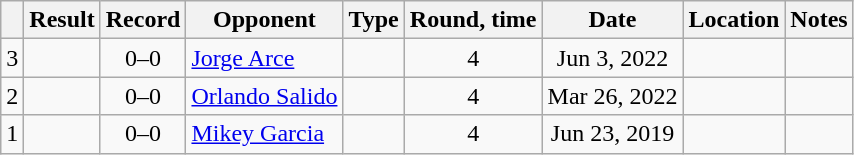<table class=wikitable style=text-align:center>
<tr>
<th></th>
<th>Result</th>
<th>Record</th>
<th>Opponent</th>
<th>Type</th>
<th>Round, time</th>
<th>Date</th>
<th>Location</th>
<th>Notes</th>
</tr>
<tr>
<td>3</td>
<td></td>
<td>0–0 </td>
<td style="text-align:left;"><a href='#'>Jorge Arce</a></td>
<td></td>
<td>4</td>
<td>Jun 3, 2022</td>
<td style="text-align:left;"></td>
<td style="text-align:left;"></td>
</tr>
<tr>
<td>2</td>
<td></td>
<td>0–0 </td>
<td style="text-align:left"><a href='#'>Orlando Salido</a></td>
<td></td>
<td>4</td>
<td>Mar 26, 2022</td>
<td style="text-align:left"></td>
<td style="text-align:left"></td>
</tr>
<tr>
<td>1</td>
<td></td>
<td>0–0 </td>
<td style="text-align:left"><a href='#'>Mikey Garcia</a></td>
<td></td>
<td>4</td>
<td>Jun 23, 2019</td>
<td style="text-align:left"></td>
<td style="text-align:left"></td>
</tr>
</table>
